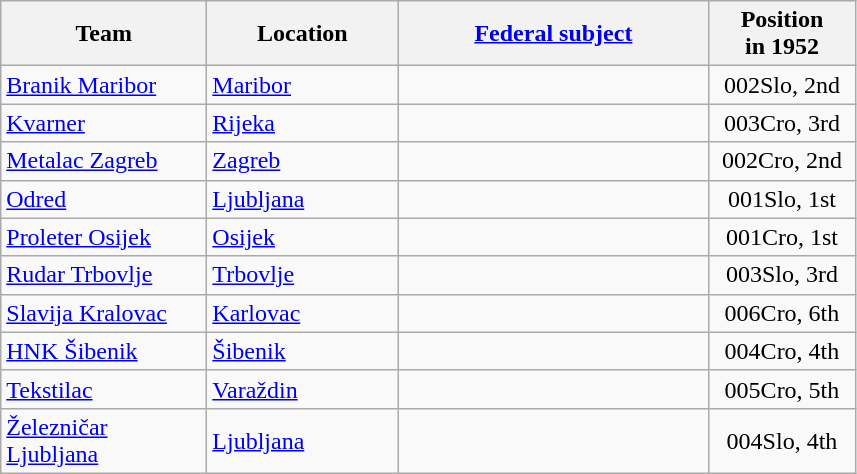<table class="wikitable sortable" style="text-align: left;">
<tr>
<th width="130">Team</th>
<th width="120">Location</th>
<th width="200"><a href='#'>Federal subject</a></th>
<th width="90">Position<br>in 1952</th>
</tr>
<tr>
<td><a href='#'>Branik Maribor</a></td>
<td><a href='#'>Maribor</a></td>
<td></td>
<td style="text-align:center;"><span>002</span>Slo, 2nd</td>
</tr>
<tr>
<td><a href='#'>Kvarner</a></td>
<td><a href='#'>Rijeka</a></td>
<td></td>
<td style="text-align:center;"><span>003</span>Cro, 3rd</td>
</tr>
<tr>
<td><a href='#'>Metalac Zagreb</a></td>
<td><a href='#'>Zagreb</a></td>
<td></td>
<td style="text-align:center;"><span>002</span>Cro, 2nd</td>
</tr>
<tr>
<td><a href='#'>Odred</a></td>
<td><a href='#'>Ljubljana</a></td>
<td></td>
<td style="text-align:center;"><span>001</span>Slo, 1st</td>
</tr>
<tr>
<td><a href='#'>Proleter Osijek</a></td>
<td><a href='#'>Osijek</a></td>
<td></td>
<td style="text-align:center;"><span>001</span>Cro, 1st</td>
</tr>
<tr>
<td><a href='#'>Rudar Trbovlje</a></td>
<td><a href='#'>Trbovlje</a></td>
<td></td>
<td style="text-align:center;"><span>003</span>Slo, 3rd</td>
</tr>
<tr>
<td><a href='#'>Slavija Kralovac</a></td>
<td><a href='#'>Karlovac</a></td>
<td></td>
<td style="text-align:center;"><span>006</span>Cro, 6th</td>
</tr>
<tr>
<td><a href='#'>HNK Šibenik</a></td>
<td><a href='#'>Šibenik</a></td>
<td></td>
<td style="text-align:center;"><span>004</span>Cro, 4th</td>
</tr>
<tr>
<td><a href='#'>Tekstilac</a></td>
<td><a href='#'>Varaždin</a></td>
<td></td>
<td style="text-align:center;"><span>005</span>Cro, 5th</td>
</tr>
<tr>
<td><a href='#'>Železničar Ljubljana</a></td>
<td><a href='#'>Ljubljana</a></td>
<td></td>
<td style="text-align:center;"><span>004</span>Slo, 4th</td>
</tr>
</table>
